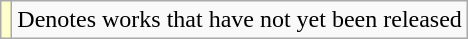<table class="wikitable">
<tr>
<td style="background:#FFFFCC;"></td>
<td>Denotes works that have not yet been released</td>
</tr>
</table>
